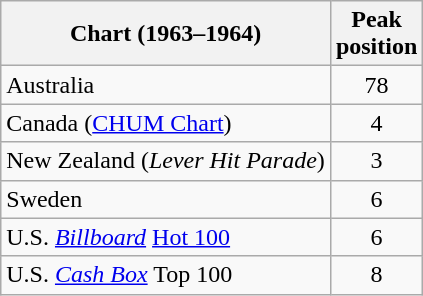<table class="wikitable sortable"×>
<tr>
<th>Chart (1963–1964)</th>
<th>Peak<br>position</th>
</tr>
<tr>
<td>Australia</td>
<td style="text-align:center;">78</td>
</tr>
<tr>
<td>Canada (<a href='#'>CHUM Chart</a>)</td>
<td style="text-align:center;">4</td>
</tr>
<tr>
<td>New Zealand (<em>Lever Hit Parade</em>)</td>
<td style="text-align:center;">3</td>
</tr>
<tr>
<td>Sweden</td>
<td style="text-align:center;">6</td>
</tr>
<tr>
<td>U.S. <em><a href='#'>Billboard</a></em> <a href='#'>Hot 100</a></td>
<td style="text-align:center;">6</td>
</tr>
<tr>
<td>U.S. <a href='#'><em>Cash Box</em></a> Top 100</td>
<td align="center">8</td>
</tr>
</table>
